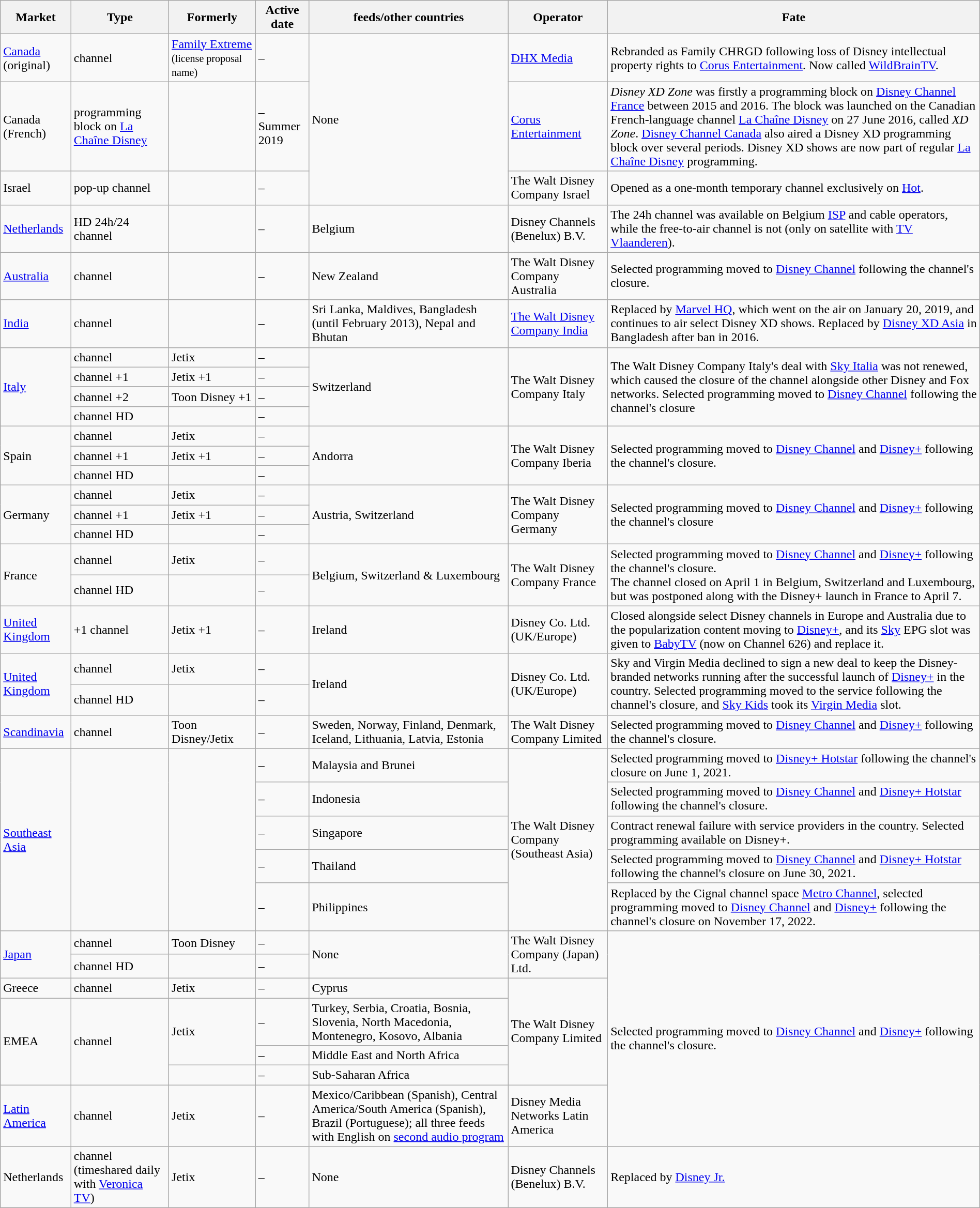<table class="wikitable sortable" width="100%">
<tr>
<th>Market</th>
<th>Type</th>
<th>Formerly</th>
<th>Active date</th>
<th>feeds/other countries</th>
<th>Operator</th>
<th>Fate</th>
</tr>
<tr>
<td><a href='#'>Canada</a> (original)</td>
<td>channel</td>
<td><a href='#'>Family Extreme</a> <small>(license proposal name)</small></td>
<td> – </td>
<td rowspan="3">None</td>
<td><a href='#'>DHX Media</a></td>
<td>Rebranded as Family CHRGD following loss of Disney intellectual property rights to <a href='#'>Corus Entertainment</a>. Now called <a href='#'>WildBrainTV</a>.</td>
</tr>
<tr>
<td>Canada (French)</td>
<td>programming block on <a href='#'>La Chaîne Disney</a></td>
<td></td>
<td> – Summer 2019</td>
<td><a href='#'>Corus Entertainment</a></td>
<td><em>Disney XD Zone</em> was firstly a programming block on <a href='#'>Disney Channel France</a> between 2015 and 2016. The block was launched on the Canadian French-language channel <a href='#'>La Chaîne Disney</a> on 27 June 2016, called <em>XD Zone</em>. <a href='#'>Disney Channel Canada</a> also aired a Disney XD programming block over several periods. Disney XD shows are now part of regular <a href='#'>La Chaîne Disney</a> programming.</td>
</tr>
<tr>
<td>Israel</td>
<td>pop-up channel</td>
<td></td>
<td> – </td>
<td>The Walt Disney Company Israel</td>
<td>Opened as a one-month temporary channel exclusively on <a href='#'>Hot</a>.</td>
</tr>
<tr>
<td><a href='#'>Netherlands</a></td>
<td>HD 24h/24 channel</td>
<td></td>
<td> – </td>
<td>Belgium</td>
<td>Disney Channels (Benelux) B.V.</td>
<td>The 24h channel was available on Belgium <a href='#'>ISP</a> and cable operators, while the free-to-air channel is not (only on satellite with <a href='#'>TV Vlaanderen</a>).</td>
</tr>
<tr>
<td><a href='#'>Australia</a></td>
<td>channel</td>
<td></td>
<td> – </td>
<td>New Zealand</td>
<td>The Walt Disney Company Australia</td>
<td>Selected programming moved to <a href='#'>Disney Channel</a> following the channel's closure.</td>
</tr>
<tr>
<td><a href='#'>India</a></td>
<td>channel</td>
<td></td>
<td> – </td>
<td>Sri Lanka, Maldives, Bangladesh (until February 2013), Nepal and Bhutan</td>
<td><a href='#'>The Walt Disney Company India</a></td>
<td>Replaced by <a href='#'>Marvel HQ</a>, which went on the air on January 20, 2019, and continues to air select Disney XD shows. Replaced by <a href='#'>Disney XD Asia</a> in Bangladesh after ban in 2016.</td>
</tr>
<tr>
<td rowspan="4"><a href='#'>Italy</a></td>
<td>channel</td>
<td>Jetix</td>
<td> – </td>
<td rowspan="4">Switzerland</td>
<td rowspan="4">The Walt Disney Company Italy</td>
<td rowspan="4">The Walt Disney Company Italy's deal with <a href='#'>Sky Italia</a> was not renewed, which caused the closure of the channel alongside other Disney and Fox networks. Selected programming moved to  <a href='#'>Disney Channel</a> following the channel's closure</td>
</tr>
<tr>
<td>channel +1</td>
<td>Jetix +1</td>
<td> – </td>
</tr>
<tr>
<td>channel +2</td>
<td>Toon Disney +1</td>
<td> – </td>
</tr>
<tr>
<td>channel HD</td>
<td></td>
<td> – </td>
</tr>
<tr>
<td rowspan="3">Spain</td>
<td>channel</td>
<td>Jetix</td>
<td> – </td>
<td rowspan="3">Andorra</td>
<td rowspan="3">The Walt Disney Company Iberia</td>
<td rowspan="3">Selected programming moved to <a href='#'>Disney Channel</a> and <a href='#'>Disney+</a> following the channel's closure.</td>
</tr>
<tr>
<td>channel +1</td>
<td>Jetix +1</td>
<td> – </td>
</tr>
<tr>
<td>channel HD</td>
<td></td>
<td> – </td>
</tr>
<tr>
<td rowspan="3">Germany</td>
<td>channel</td>
<td>Jetix</td>
<td> – </td>
<td rowspan="3">Austria, Switzerland</td>
<td rowspan="3">The Walt Disney Company Germany</td>
<td rowspan="3">Selected programming moved to <a href='#'>Disney Channel</a> and <a href='#'>Disney+</a> following the channel's closure</td>
</tr>
<tr>
<td>channel +1</td>
<td>Jetix +1</td>
<td> – </td>
</tr>
<tr>
<td>channel HD</td>
<td></td>
<td> – </td>
</tr>
<tr>
<td rowspan="2">France</td>
<td>channel</td>
<td>Jetix</td>
<td> – </td>
<td rowspan="2">Belgium, Switzerland & Luxembourg</td>
<td rowspan="2">The Walt Disney Company France</td>
<td rowspan="2">Selected programming moved to <a href='#'>Disney Channel</a> and <a href='#'>Disney+</a> following the channel's closure.<br>The channel closed on April 1 in Belgium, Switzerland and Luxembourg, but was postponed along with the Disney+ launch in France to April 7.</td>
</tr>
<tr>
<td>channel HD</td>
<td></td>
<td> – </td>
</tr>
<tr>
<td><a href='#'>United Kingdom</a></td>
<td>+1 channel</td>
<td>Jetix +1</td>
<td> – </td>
<td>Ireland</td>
<td>Disney Co. Ltd.<br>(UK/Europe)</td>
<td>Closed alongside select Disney channels in Europe and Australia due to the popularization content moving to <a href='#'>Disney+</a>, and its <a href='#'>Sky</a> EPG slot was given to <a href='#'>BabyTV</a> (now on Channel 626) and replace it.</td>
</tr>
<tr>
<td rowspan="2"><a href='#'>United Kingdom</a></td>
<td>channel</td>
<td>Jetix</td>
<td> – </td>
<td rowspan="2">Ireland</td>
<td rowspan="2">Disney Co. Ltd. (UK/Europe)</td>
<td rowspan="2">Sky and Virgin Media declined to sign a new deal to keep the Disney-branded networks running after the successful launch of <a href='#'>Disney+</a> in the country. Selected programming moved to the service following the channel's closure, and <a href='#'>Sky Kids</a> took its <a href='#'>Virgin Media</a> slot.</td>
</tr>
<tr>
<td>channel HD</td>
<td></td>
<td> – </td>
</tr>
<tr>
<td><a href='#'>Scandinavia</a></td>
<td>channel</td>
<td>Toon Disney/Jetix</td>
<td> – </td>
<td>Sweden, Norway, Finland, Denmark, Iceland, Lithuania, Latvia, Estonia</td>
<td>The Walt Disney Company Limited</td>
<td>Selected programming moved to <a href='#'>Disney Channel</a> and <a href='#'>Disney+</a> following the channel's closure.</td>
</tr>
<tr>
<td rowspan="5"><a href='#'>Southeast Asia</a></td>
<td rowspan="5"></td>
<td rowspan="5"></td>
<td> – </td>
<td>Malaysia and Brunei</td>
<td rowspan="5">The Walt Disney Company (Southeast Asia)</td>
<td>Selected programming moved to <a href='#'>Disney+ Hotstar</a> following the channel's closure on June 1, 2021.</td>
</tr>
<tr>
<td> – </td>
<td>Indonesia</td>
<td>Selected programming moved to <a href='#'>Disney Channel</a> and <a href='#'>Disney+ Hotstar</a> following the channel's closure.</td>
</tr>
<tr>
<td> – </td>
<td>Singapore</td>
<td>Contract renewal failure with service providers in the country. Selected programming available on Disney+.</td>
</tr>
<tr>
<td> – </td>
<td>Thailand</td>
<td>Selected programming moved to <a href='#'>Disney Channel</a> and <a href='#'>Disney+ Hotstar</a> following the channel's closure on June 30, 2021.</td>
</tr>
<tr>
<td> – </td>
<td>Philippines</td>
<td>Replaced by the Cignal channel space <a href='#'>Metro Channel</a>, selected programming moved to <a href='#'>Disney Channel</a> and <a href='#'>Disney+</a> following the channel's closure on November 17, 2022.</td>
</tr>
<tr>
<td rowspan="2"><a href='#'>Japan</a></td>
<td>channel</td>
<td>Toon Disney</td>
<td> – </td>
<td rowspan="2">None</td>
<td rowspan="2">The Walt Disney Company (Japan) Ltd.</td>
<td rowspan="7">Selected programming moved to <a href='#'>Disney Channel</a> and <a href='#'>Disney+</a> following the channel's closure.</td>
</tr>
<tr>
<td>channel HD</td>
<td></td>
<td> – </td>
</tr>
<tr>
<td>Greece</td>
<td>channel</td>
<td>Jetix</td>
<td> – </td>
<td>Cyprus</td>
<td rowspan="4">The Walt Disney Company Limited</td>
</tr>
<tr>
<td rowspan="3">EMEA</td>
<td rowspan="3">channel</td>
<td rowspan="2">Jetix</td>
<td> – </td>
<td>Turkey, Serbia, Croatia, Bosnia, Slovenia, North Macedonia, Montenegro, Kosovo, Albania</td>
</tr>
<tr>
<td> – </td>
<td>Middle East and North Africa</td>
</tr>
<tr>
<td></td>
<td> – </td>
<td>Sub-Saharan Africa</td>
</tr>
<tr>
<td><a href='#'>Latin America</a></td>
<td>channel</td>
<td>Jetix</td>
<td> – </td>
<td>Mexico/Caribbean (Spanish), Central America/South America (Spanish), Brazil (Portuguese); all three feeds with English on <a href='#'>second audio program</a></td>
<td>Disney Media Networks Latin America</td>
</tr>
<tr>
<td>Netherlands</td>
<td>channel (timeshared daily with <a href='#'>Veronica TV</a>)</td>
<td>Jetix</td>
<td> – </td>
<td>None</td>
<td>Disney Channels (Benelux) B.V.</td>
<td>Replaced by <a href='#'>Disney Jr.</a></td>
</tr>
</table>
